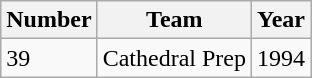<table class="wikitable">
<tr>
<th>Number</th>
<th>Team</th>
<th>Year</th>
</tr>
<tr>
<td>39</td>
<td>Cathedral Prep</td>
<td>1994</td>
</tr>
</table>
